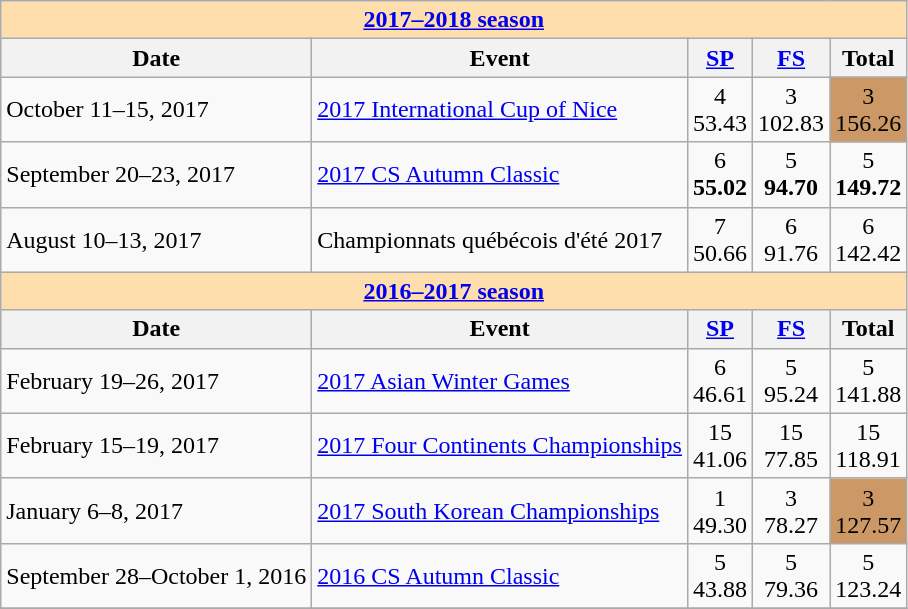<table class="wikitable">
<tr>
<th style="background-color: #ffdead;" colspan=7 align=center><strong><a href='#'>2017–2018 season</a></strong></th>
</tr>
<tr>
<th>Date</th>
<th>Event</th>
<th><a href='#'>SP</a></th>
<th><a href='#'>FS</a></th>
<th>Total</th>
</tr>
<tr>
<td>October 11–15, 2017</td>
<td><a href='#'>2017 International Cup of Nice</a></td>
<td align=center>4 <br> 53.43</td>
<td align=center>3 <br> 102.83</td>
<td align=center bgcolor=cc9966>3 <br> 156.26</td>
</tr>
<tr>
<td>September 20–23, 2017</td>
<td><a href='#'>2017 CS Autumn Classic</a></td>
<td align=center>6 <br> <strong>55.02</strong></td>
<td align=center>5 <br> <strong>94.70</strong></td>
<td align=center>5 <br> <strong>149.72</strong></td>
</tr>
<tr>
<td>August 10–13, 2017</td>
<td>Championnats québécois d'été 2017</td>
<td align=center>7 <br> 50.66</td>
<td align=center>6 <br> 91.76</td>
<td align=center>6 <br> 142.42</td>
</tr>
<tr>
<th style="background-color: #ffdead;" colspan=7 align=center><strong><a href='#'>2016–2017 season</a></strong></th>
</tr>
<tr>
<th>Date</th>
<th>Event</th>
<th><a href='#'>SP</a></th>
<th><a href='#'>FS</a></th>
<th>Total</th>
</tr>
<tr>
<td>February 19–26, 2017</td>
<td><a href='#'>2017 Asian Winter Games</a></td>
<td align=center>6 <br> 46.61</td>
<td align=center>5 <br> 95.24</td>
<td align=center>5 <br> 141.88</td>
</tr>
<tr>
<td>February 15–19, 2017</td>
<td><a href='#'>2017 Four Continents Championships</a></td>
<td align=center>15 <br> 41.06</td>
<td align=center>15 <br> 77.85</td>
<td align=center>15 <br> 118.91</td>
</tr>
<tr>
<td>January 6–8, 2017</td>
<td><a href='#'>2017 South Korean Championships</a></td>
<td align=center>1 <br> 49.30</td>
<td align=center>3 <br> 78.27</td>
<td align=center bgcolor=cc9966>3 <br> 127.57</td>
</tr>
<tr>
<td>September 28–October 1, 2016</td>
<td><a href='#'>2016 CS Autumn Classic</a></td>
<td align=center>5 <br> 43.88</td>
<td align=center>5 <br> 79.36</td>
<td align=center>5 <br> 123.24</td>
</tr>
<tr>
</tr>
</table>
